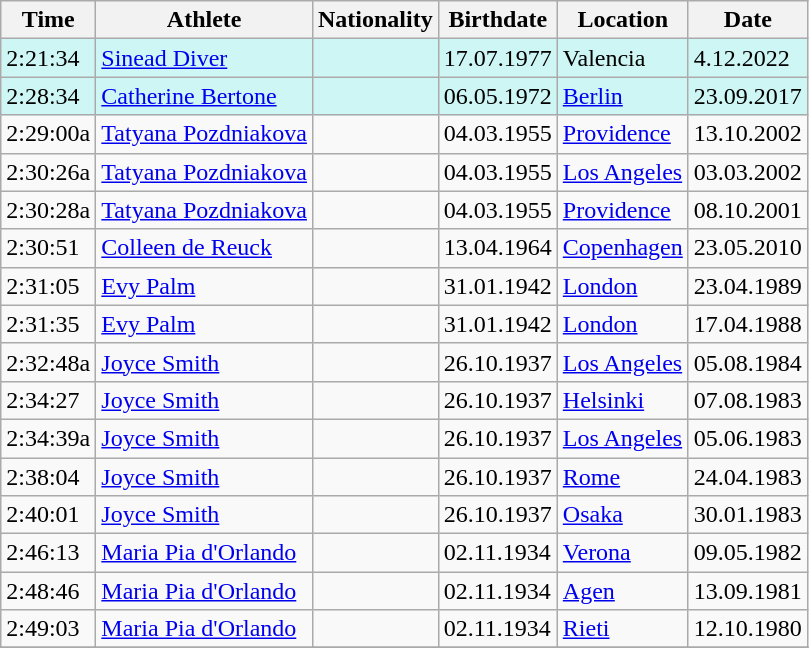<table class="wikitable">
<tr>
<th>Time</th>
<th>Athlete</th>
<th>Nationality</th>
<th>Birthdate</th>
<th>Location</th>
<th>Date</th>
</tr>
<tr bgcolor=#CEF6F5>
<td>2:21:34</td>
<td><a href='#'>Sinead Diver</a></td>
<td></td>
<td>17.07.1977</td>
<td>Valencia</td>
<td>4.12.2022</td>
</tr>
<tr bgcolor=#CEF6F5>
<td>2:28:34</td>
<td><a href='#'>Catherine Bertone</a></td>
<td></td>
<td>06.05.1972</td>
<td><a href='#'>Berlin</a></td>
<td>23.09.2017</td>
</tr>
<tr>
<td>2:29:00a</td>
<td><a href='#'>Tatyana Pozdniakova</a></td>
<td></td>
<td>04.03.1955</td>
<td><a href='#'>Providence</a></td>
<td>13.10.2002</td>
</tr>
<tr>
<td>2:30:26a</td>
<td><a href='#'>Tatyana Pozdniakova</a></td>
<td></td>
<td>04.03.1955</td>
<td><a href='#'>Los Angeles</a></td>
<td>03.03.2002</td>
</tr>
<tr>
<td>2:30:28a</td>
<td><a href='#'>Tatyana Pozdniakova</a></td>
<td></td>
<td>04.03.1955</td>
<td><a href='#'>Providence</a></td>
<td>08.10.2001</td>
</tr>
<tr>
<td>2:30:51</td>
<td><a href='#'>Colleen de Reuck</a></td>
<td></td>
<td>13.04.1964</td>
<td><a href='#'>Copenhagen</a></td>
<td>23.05.2010</td>
</tr>
<tr>
<td>2:31:05</td>
<td><a href='#'>Evy Palm</a></td>
<td></td>
<td>31.01.1942</td>
<td><a href='#'>London</a></td>
<td>23.04.1989</td>
</tr>
<tr>
<td>2:31:35</td>
<td><a href='#'>Evy Palm</a></td>
<td></td>
<td>31.01.1942</td>
<td><a href='#'>London</a></td>
<td>17.04.1988</td>
</tr>
<tr>
<td>2:32:48a</td>
<td><a href='#'>Joyce Smith</a></td>
<td></td>
<td>26.10.1937</td>
<td><a href='#'>Los Angeles</a></td>
<td>05.08.1984</td>
</tr>
<tr>
<td>2:34:27</td>
<td><a href='#'>Joyce Smith</a></td>
<td></td>
<td>26.10.1937</td>
<td><a href='#'>Helsinki</a></td>
<td>07.08.1983</td>
</tr>
<tr>
<td>2:34:39a</td>
<td><a href='#'>Joyce Smith</a></td>
<td></td>
<td>26.10.1937</td>
<td><a href='#'>Los Angeles</a></td>
<td>05.06.1983</td>
</tr>
<tr>
<td>2:38:04</td>
<td><a href='#'>Joyce Smith</a></td>
<td></td>
<td>26.10.1937</td>
<td><a href='#'>Rome</a></td>
<td>24.04.1983</td>
</tr>
<tr>
<td>2:40:01</td>
<td><a href='#'>Joyce Smith</a></td>
<td></td>
<td>26.10.1937</td>
<td><a href='#'>Osaka</a></td>
<td>30.01.1983</td>
</tr>
<tr>
<td>2:46:13</td>
<td><a href='#'>Maria Pia d'Orlando</a></td>
<td></td>
<td>02.11.1934</td>
<td><a href='#'>Verona</a></td>
<td>09.05.1982</td>
</tr>
<tr>
<td>2:48:46</td>
<td><a href='#'>Maria Pia d'Orlando</a></td>
<td></td>
<td>02.11.1934</td>
<td><a href='#'>Agen</a></td>
<td>13.09.1981</td>
</tr>
<tr>
<td>2:49:03</td>
<td><a href='#'>Maria Pia d'Orlando</a></td>
<td></td>
<td>02.11.1934</td>
<td><a href='#'>Rieti</a></td>
<td>12.10.1980</td>
</tr>
<tr>
</tr>
</table>
